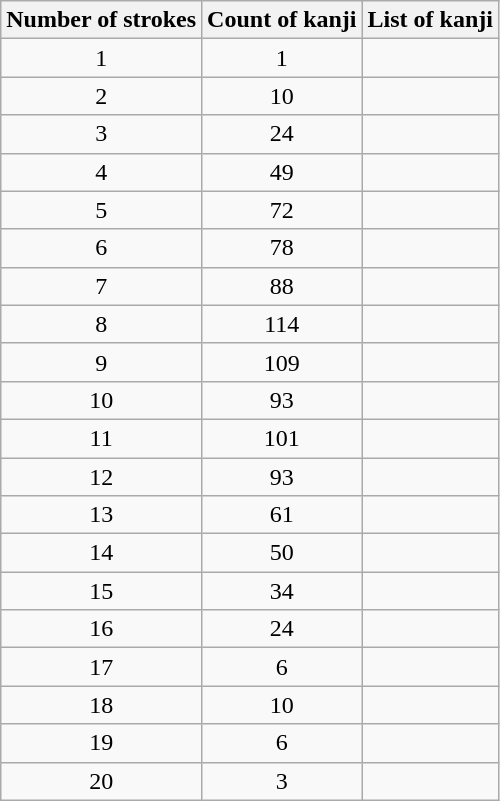<table class="wikitable mw-collapsible mw-collapsed" style="text-align:center;">
<tr>
<th>Number of strokes</th>
<th>Count of kanji</th>
<th>List of kanji</th>
</tr>
<tr>
<td>1</td>
<td>1</td>
<td></td>
</tr>
<tr>
<td>2</td>
<td>10</td>
<td></td>
</tr>
<tr>
<td>3</td>
<td>24</td>
<td></td>
</tr>
<tr>
<td>4</td>
<td>49</td>
<td></td>
</tr>
<tr>
<td>5</td>
<td>72</td>
<td></td>
</tr>
<tr>
<td>6</td>
<td>78</td>
<td></td>
</tr>
<tr>
<td>7</td>
<td>88</td>
<td></td>
</tr>
<tr>
<td>8</td>
<td>114</td>
<td></td>
</tr>
<tr>
<td>9</td>
<td>109</td>
<td></td>
</tr>
<tr>
<td>10</td>
<td>93</td>
<td></td>
</tr>
<tr>
<td>11</td>
<td>101</td>
<td></td>
</tr>
<tr>
<td>12</td>
<td>93</td>
<td></td>
</tr>
<tr>
<td>13</td>
<td>61</td>
<td></td>
</tr>
<tr>
<td>14</td>
<td>50</td>
<td></td>
</tr>
<tr>
<td>15</td>
<td>34</td>
<td></td>
</tr>
<tr>
<td>16</td>
<td>24</td>
<td></td>
</tr>
<tr>
<td>17</td>
<td>6</td>
<td></td>
</tr>
<tr>
<td>18</td>
<td>10</td>
<td></td>
</tr>
<tr>
<td>19</td>
<td>6</td>
<td></td>
</tr>
<tr>
<td>20</td>
<td>3</td>
<td></td>
</tr>
</table>
